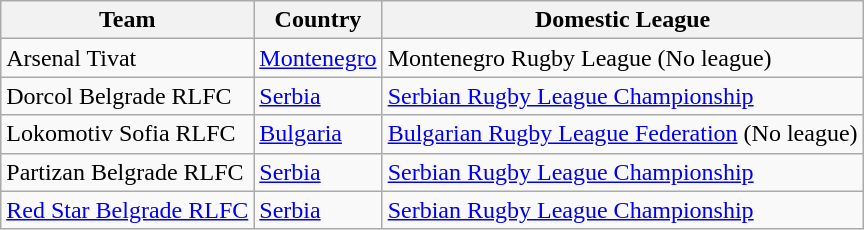<table class="wikitable">
<tr>
<th>Team</th>
<th>Country</th>
<th>Domestic League</th>
</tr>
<tr>
<td> Arsenal Tivat</td>
<td><a href='#'>Montenegro</a></td>
<td>Montenegro Rugby League (No league)</td>
</tr>
<tr>
<td> Dorcol Belgrade RLFC</td>
<td><a href='#'>Serbia</a></td>
<td><a href='#'>Serbian Rugby League Championship</a></td>
</tr>
<tr>
<td> Lokomotiv Sofia RLFC</td>
<td><a href='#'>Bulgaria</a></td>
<td><a href='#'>Bulgarian Rugby League Federation</a> (No league)</td>
</tr>
<tr>
<td> Partizan Belgrade RLFC</td>
<td><a href='#'>Serbia</a></td>
<td><a href='#'>Serbian Rugby League Championship</a></td>
</tr>
<tr>
<td> <a href='#'>Red Star Belgrade RLFC</a></td>
<td><a href='#'>Serbia</a></td>
<td><a href='#'>Serbian Rugby League Championship</a></td>
</tr>
</table>
